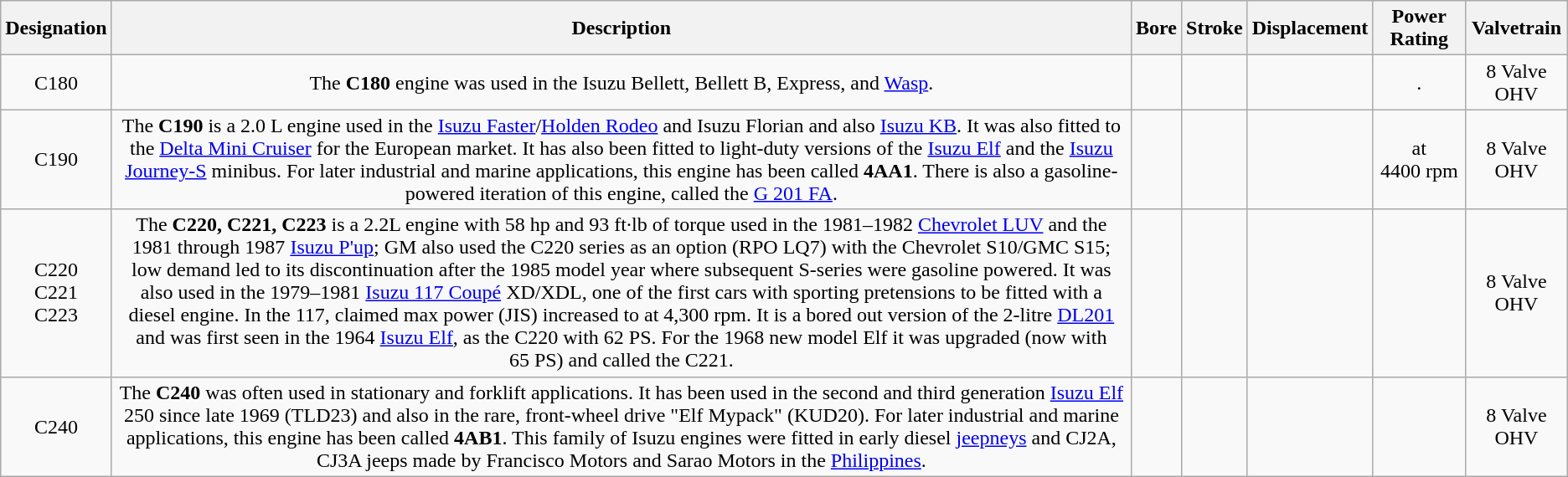<table class="wikitable" style="text-align: center;">
<tr>
<th>Designation</th>
<th>Description</th>
<th>Bore</th>
<th>Stroke</th>
<th>Displacement</th>
<th>Power Rating</th>
<th>Valvetrain</th>
</tr>
<tr>
<td>C180</td>
<td>The <strong>C180</strong> engine was used in the Isuzu Bellett, Bellett B, Express, and <a href='#'>Wasp</a>.</td>
<td></td>
<td></td>
<td></td>
<td>.</td>
<td>8 Valve OHV</td>
</tr>
<tr>
<td>C190</td>
<td>The <strong>C190</strong> is a 2.0 L engine used in the <a href='#'>Isuzu Faster</a>/<a href='#'>Holden Rodeo</a> and Isuzu Florian and also <a href='#'>Isuzu KB</a>. It was also fitted to the <a href='#'>Delta Mini Cruiser</a> for the European market. It has also been fitted to light-duty versions of the <a href='#'>Isuzu Elf</a> and the <a href='#'>Isuzu Journey-S</a> minibus. For later industrial and marine applications, this engine has been called <strong>4AA1</strong>. There is also a gasoline-powered iteration of this engine, called the <a href='#'>G 201 FA</a>.</td>
<td></td>
<td></td>
<td></td>
<td> at 4400 rpm</td>
<td>8 Valve OHV</td>
</tr>
<tr>
<td>C220<br>C221<br>C223</td>
<td>The <strong>C220, C221, C223</strong> is a 2.2L engine with 58 hp and 93 ft·lb of torque used in the 1981–1982 <a href='#'>Chevrolet LUV</a> and the 1981 through 1987 <a href='#'>Isuzu P'up</a>; GM also used the C220 series as an option (RPO LQ7) with the Chevrolet S10/GMC S15; low demand led to its discontinuation after the 1985 model year where subsequent S-series were gasoline powered. It was also used in the 1979–1981 <a href='#'>Isuzu 117 Coupé</a> XD/XDL, one of the first cars with sporting pretensions to be fitted with a diesel engine. In the 117, claimed max power (JIS) increased to  at 4,300 rpm. It is a bored out version of the 2-litre <a href='#'>DL201</a> and was first seen in the 1964 <a href='#'>Isuzu Elf</a>, as the C220 with 62 PS. For the 1968 new model Elf it was upgraded (now with 65 PS) and called the C221.</td>
<td></td>
<td></td>
<td></td>
<td></td>
<td>8 Valve OHV</td>
</tr>
<tr>
<td>C240</td>
<td>The <strong>C240</strong> was often used in stationary and forklift applications. It has been used in the second and third generation <a href='#'>Isuzu Elf</a> 250 since late 1969 (TLD23) and also in the rare, front-wheel drive "Elf Mypack" (KUD20). For later industrial and marine applications, this engine has been called <strong>4AB1</strong>. This family of Isuzu engines were fitted in early diesel <a href='#'>jeepneys</a> and CJ2A, CJ3A jeeps made by Francisco Motors and Sarao Motors in the <a href='#'>Philippines</a>.</td>
<td></td>
<td></td>
<td></td>
<td> <br></td>
<td>8 Valve OHV</td>
</tr>
</table>
